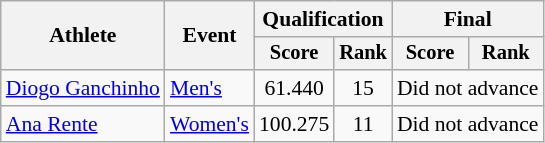<table class="wikitable" style="font-size:90%">
<tr>
<th rowspan="2">Athlete</th>
<th rowspan="2">Event</th>
<th colspan="2">Qualification</th>
<th colspan="2">Final</th>
</tr>
<tr style="font-size:95%">
<th>Score</th>
<th>Rank</th>
<th>Score</th>
<th>Rank</th>
</tr>
<tr align=center>
<td align=left><a href='#'>Diogo Ganchinho</a></td>
<td align=left><a href='#'>Men's</a></td>
<td>61.440</td>
<td>15</td>
<td colspan=2>Did not advance</td>
</tr>
<tr align=center>
<td align=left><a href='#'>Ana Rente</a></td>
<td align=left><a href='#'>Women's</a></td>
<td>100.275</td>
<td>11</td>
<td colspan=2>Did not advance</td>
</tr>
</table>
